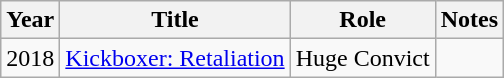<table class="wikitable sortable">
<tr>
<th>Year</th>
<th>Title</th>
<th>Role</th>
<th>Notes</th>
</tr>
<tr>
<td>2018</td>
<td><a href='#'>Kickboxer: Retaliation</a></td>
<td>Huge Convict</td>
<td></td>
</tr>
</table>
